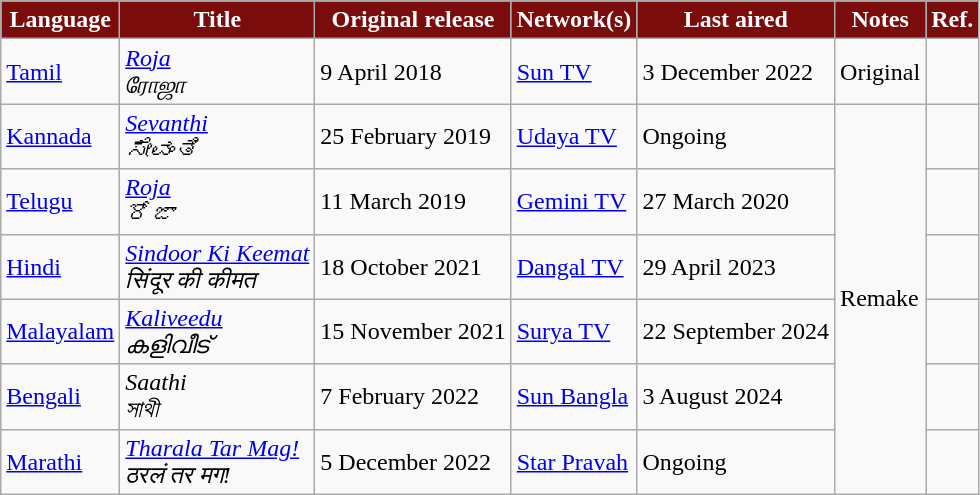<table class="wikitable" style="margin-right:0;">
<tr style="color:white">
<th style="background:#7b0c0c; ">Language</th>
<th style="background:#7b0c0c; ">Title</th>
<th style="background:#7b0c0c; ">Original release</th>
<th style="background:#7b0c0c; ">Network(s)</th>
<th style="background:#7b0c0c; ">Last aired</th>
<th style="background:#7b0c0c; ">Notes</th>
<th style="background:#7b0c0c; ">Ref.</th>
</tr>
<tr>
<td><a href='#'>Tamil</a></td>
<td><em><a href='#'>Roja</a></em> <br> <em>ரோஜா</em></td>
<td>9 April 2018</td>
<td><a href='#'>Sun TV</a></td>
<td>3 December 2022</td>
<td>Original</td>
<td></td>
</tr>
<tr>
<td><a href='#'>Kannada</a></td>
<td><em><a href='#'>Sevanthi</a></em> <br> <em>ಸೇವಂತಿ</em></td>
<td>25 February 2019</td>
<td><a href='#'>Udaya TV</a></td>
<td>Ongoing</td>
<td rowspan="6">Remake</td>
<td></td>
</tr>
<tr>
<td><a href='#'>Telugu</a></td>
<td><em><a href='#'>Roja</a></em> <br> <em>రోజా</em></td>
<td>11 March 2019</td>
<td><a href='#'>Gemini TV</a></td>
<td>27 March 2020</td>
<td></td>
</tr>
<tr>
<td><a href='#'>Hindi</a></td>
<td><em><a href='#'>Sindoor Ki Keemat</a></em> <br> <em>सिंदूर की कीमत</em></td>
<td>18 October 2021</td>
<td><a href='#'>Dangal TV</a></td>
<td>29 April 2023</td>
<td></td>
</tr>
<tr>
<td><a href='#'>Malayalam</a></td>
<td><em><a href='#'>Kaliveedu</a></em> <br> <em>കളിവീട്</em></td>
<td>15 November 2021</td>
<td><a href='#'>Surya TV</a></td>
<td>22 September 2024</td>
<td></td>
</tr>
<tr>
<td><a href='#'>Bengali</a></td>
<td><em>Saathi</em> <br> <em>সাথী</em></td>
<td>7 February 2022</td>
<td><a href='#'>Sun Bangla</a></td>
<td>3 August 2024</td>
<td></td>
</tr>
<tr>
<td><a href='#'>Marathi</a></td>
<td><em><a href='#'>Tharala Tar Mag!</a></em> <br> <em>ठरलं तर मग!</em></td>
<td>5 December 2022</td>
<td><a href='#'>Star Pravah</a></td>
<td>Ongoing</td>
<td></td>
</tr>
</table>
